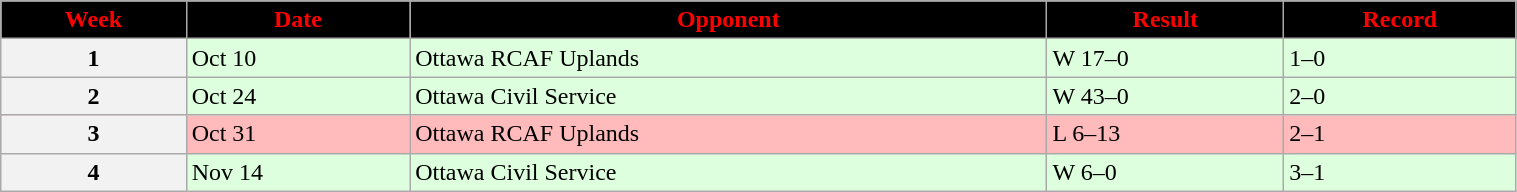<table class="wikitable" width="80%">
<tr align="center"  style="background:black;color:red;">
<td><strong>Week</strong></td>
<td><strong>Date</strong></td>
<td><strong>Opponent</strong></td>
<td><strong>Result</strong></td>
<td><strong>Record</strong></td>
</tr>
<tr style="background:#ddffdd">
<th>1</th>
<td>Oct 10</td>
<td>Ottawa RCAF Uplands</td>
<td>W 17–0</td>
<td>1–0</td>
</tr>
<tr style="background:#ddffdd">
<th>2</th>
<td>Oct 24</td>
<td>Ottawa Civil Service</td>
<td>W 43–0</td>
<td>2–0</td>
</tr>
<tr style="background:#ffbbbb">
<th>3</th>
<td>Oct 31</td>
<td>Ottawa RCAF Uplands</td>
<td>L 6–13</td>
<td>2–1</td>
</tr>
<tr style="background:#ddffdd">
<th>4</th>
<td>Nov 14</td>
<td>Ottawa Civil Service</td>
<td>W 6–0</td>
<td>3–1</td>
</tr>
</table>
